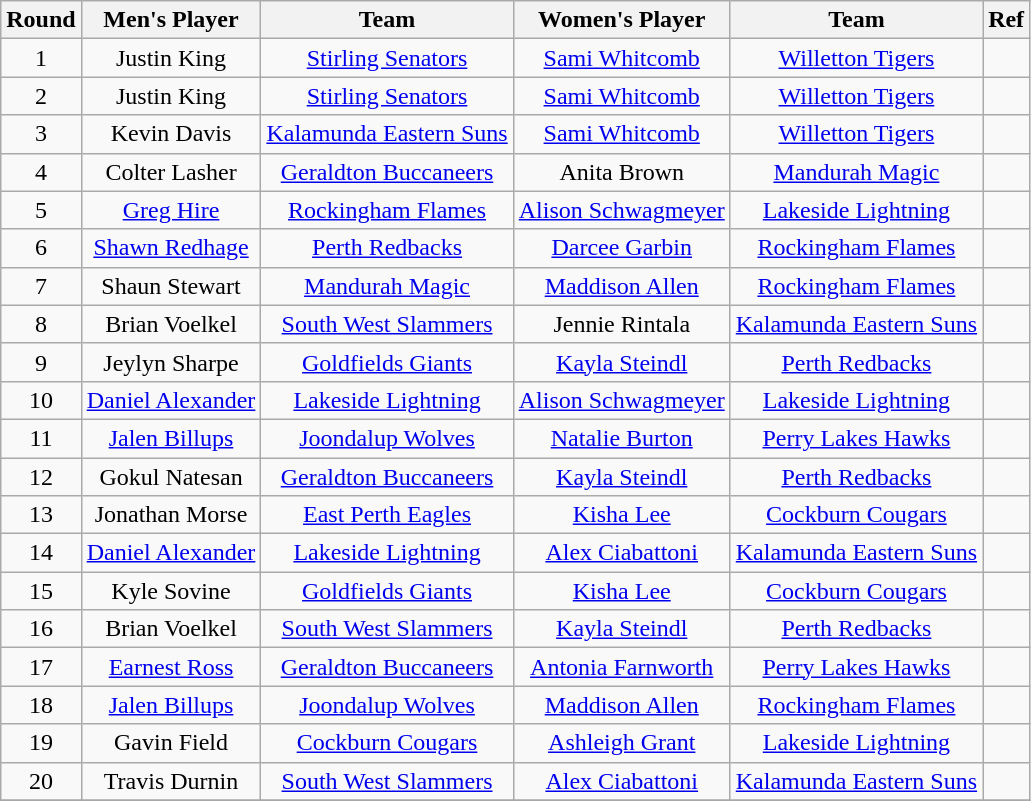<table class="wikitable" style="text-align:center">
<tr>
<th>Round</th>
<th>Men's Player</th>
<th>Team</th>
<th>Women's Player</th>
<th>Team</th>
<th>Ref</th>
</tr>
<tr>
<td>1</td>
<td>Justin King</td>
<td><a href='#'>Stirling Senators</a></td>
<td><a href='#'>Sami Whitcomb</a></td>
<td><a href='#'>Willetton Tigers</a></td>
<td></td>
</tr>
<tr>
<td>2</td>
<td>Justin King</td>
<td><a href='#'>Stirling Senators</a></td>
<td><a href='#'>Sami Whitcomb</a></td>
<td><a href='#'>Willetton Tigers</a></td>
<td></td>
</tr>
<tr>
<td>3</td>
<td>Kevin Davis</td>
<td><a href='#'>Kalamunda Eastern Suns</a></td>
<td><a href='#'>Sami Whitcomb</a></td>
<td><a href='#'>Willetton Tigers</a></td>
<td></td>
</tr>
<tr>
<td>4</td>
<td>Colter Lasher</td>
<td><a href='#'>Geraldton Buccaneers</a></td>
<td>Anita Brown</td>
<td><a href='#'>Mandurah Magic</a></td>
<td></td>
</tr>
<tr>
<td>5</td>
<td><a href='#'>Greg Hire</a></td>
<td><a href='#'>Rockingham Flames</a></td>
<td><a href='#'>Alison Schwagmeyer</a></td>
<td><a href='#'>Lakeside Lightning</a></td>
<td></td>
</tr>
<tr>
<td>6</td>
<td><a href='#'>Shawn Redhage</a></td>
<td><a href='#'>Perth Redbacks</a></td>
<td><a href='#'>Darcee Garbin</a></td>
<td><a href='#'>Rockingham Flames</a></td>
<td></td>
</tr>
<tr>
<td>7</td>
<td>Shaun Stewart</td>
<td><a href='#'>Mandurah Magic</a></td>
<td><a href='#'>Maddison Allen</a></td>
<td><a href='#'>Rockingham Flames</a></td>
<td></td>
</tr>
<tr>
<td>8</td>
<td>Brian Voelkel</td>
<td><a href='#'>South West Slammers</a></td>
<td>Jennie Rintala</td>
<td><a href='#'>Kalamunda Eastern Suns</a></td>
<td></td>
</tr>
<tr>
<td>9</td>
<td>Jeylyn Sharpe</td>
<td><a href='#'>Goldfields Giants</a></td>
<td><a href='#'>Kayla Steindl</a></td>
<td><a href='#'>Perth Redbacks</a></td>
<td></td>
</tr>
<tr>
<td>10</td>
<td><a href='#'>Daniel Alexander</a></td>
<td><a href='#'>Lakeside Lightning</a></td>
<td><a href='#'>Alison Schwagmeyer</a></td>
<td><a href='#'>Lakeside Lightning</a></td>
<td></td>
</tr>
<tr>
<td>11</td>
<td><a href='#'>Jalen Billups</a></td>
<td><a href='#'>Joondalup Wolves</a></td>
<td><a href='#'>Natalie Burton</a></td>
<td><a href='#'>Perry Lakes Hawks</a></td>
<td></td>
</tr>
<tr>
<td>12</td>
<td>Gokul Natesan</td>
<td><a href='#'>Geraldton Buccaneers</a></td>
<td><a href='#'>Kayla Steindl</a></td>
<td><a href='#'>Perth Redbacks</a></td>
<td></td>
</tr>
<tr>
<td>13</td>
<td>Jonathan Morse</td>
<td><a href='#'>East Perth Eagles</a></td>
<td><a href='#'>Kisha Lee</a></td>
<td><a href='#'>Cockburn Cougars</a></td>
<td></td>
</tr>
<tr>
<td>14</td>
<td><a href='#'>Daniel Alexander</a></td>
<td><a href='#'>Lakeside Lightning</a></td>
<td><a href='#'>Alex Ciabattoni</a></td>
<td><a href='#'>Kalamunda Eastern Suns</a></td>
<td></td>
</tr>
<tr>
<td>15</td>
<td>Kyle Sovine</td>
<td><a href='#'>Goldfields Giants</a></td>
<td><a href='#'>Kisha Lee</a></td>
<td><a href='#'>Cockburn Cougars</a></td>
<td></td>
</tr>
<tr>
<td>16</td>
<td>Brian Voelkel</td>
<td><a href='#'>South West Slammers</a></td>
<td><a href='#'>Kayla Steindl</a></td>
<td><a href='#'>Perth Redbacks</a></td>
<td></td>
</tr>
<tr>
<td>17</td>
<td><a href='#'>Earnest Ross</a></td>
<td><a href='#'>Geraldton Buccaneers</a></td>
<td><a href='#'>Antonia Farnworth</a></td>
<td><a href='#'>Perry Lakes Hawks</a></td>
<td></td>
</tr>
<tr>
<td>18</td>
<td><a href='#'>Jalen Billups</a></td>
<td><a href='#'>Joondalup Wolves</a></td>
<td><a href='#'>Maddison Allen</a></td>
<td><a href='#'>Rockingham Flames</a></td>
<td></td>
</tr>
<tr>
<td>19</td>
<td>Gavin Field</td>
<td><a href='#'>Cockburn Cougars</a></td>
<td><a href='#'>Ashleigh Grant</a></td>
<td><a href='#'>Lakeside Lightning</a></td>
<td></td>
</tr>
<tr>
<td>20</td>
<td>Travis Durnin</td>
<td><a href='#'>South West Slammers</a></td>
<td><a href='#'>Alex Ciabattoni</a></td>
<td><a href='#'>Kalamunda Eastern Suns</a></td>
<td></td>
</tr>
<tr>
</tr>
</table>
